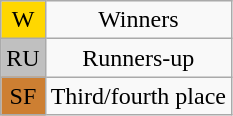<table class="wikitable" style="text-align:center">
<tr>
<td style=background:gold>W</td>
<td>Winners</td>
</tr>
<tr>
<td style=background:silver>RU</td>
<td>Runners-up</td>
</tr>
<tr>
<td style=background:#cd7f32>SF</td>
<td>Third/fourth place</td>
</tr>
</table>
